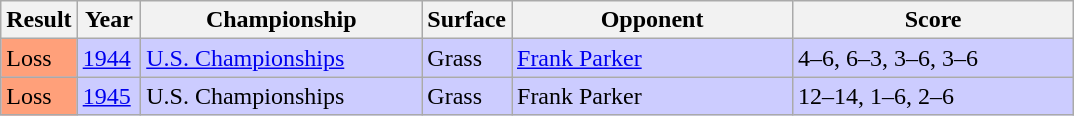<table class='sortable wikitable'>
<tr>
<th style="width:40px">Result</th>
<th style="width:35px">Year</th>
<th style="width:180px">Championship</th>
<th style="width:50px">Surface</th>
<th style="width:180px">Opponent</th>
<th style="width:180px" class="unsortable">Score</th>
</tr>
<tr style="background:#ccf;">
<td style="background:#ffa07a;">Loss</td>
<td><a href='#'>1944</a></td>
<td><a href='#'>U.S. Championships</a></td>
<td>Grass</td>
<td> <a href='#'>Frank Parker</a></td>
<td>4–6, 6–3, 3–6, 3–6</td>
</tr>
<tr style="background:#ccf;">
<td style="background:#ffa07a;">Loss</td>
<td><a href='#'>1945</a></td>
<td>U.S. Championships</td>
<td>Grass</td>
<td> Frank Parker</td>
<td>12–14, 1–6, 2–6</td>
</tr>
</table>
